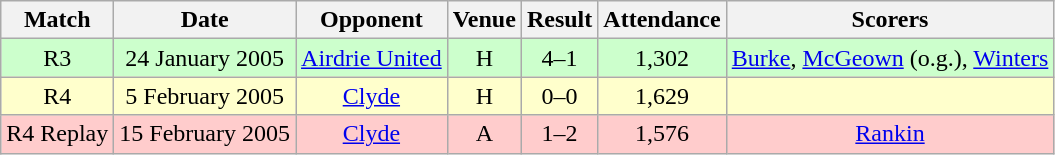<table class="wikitable" style="font-size:100%; text-align:center">
<tr>
<th>Match</th>
<th>Date</th>
<th>Opponent</th>
<th>Venue</th>
<th>Result</th>
<th>Attendance</th>
<th>Scorers</th>
</tr>
<tr style="background: #CCFFCC;">
<td>R3</td>
<td>24 January 2005</td>
<td><a href='#'>Airdrie United</a></td>
<td>H</td>
<td>4–1</td>
<td>1,302</td>
<td><a href='#'>Burke</a>, <a href='#'>McGeown</a> (o.g.), <a href='#'>Winters</a></td>
</tr>
<tr style="background: #FFFFCC;">
<td>R4</td>
<td>5 February 2005</td>
<td><a href='#'>Clyde</a></td>
<td>H</td>
<td>0–0</td>
<td>1,629</td>
<td></td>
</tr>
<tr style="background: #FFCCCC;">
<td>R4 Replay</td>
<td>15 February 2005</td>
<td><a href='#'>Clyde</a></td>
<td>A</td>
<td>1–2</td>
<td>1,576</td>
<td><a href='#'>Rankin</a></td>
</tr>
</table>
